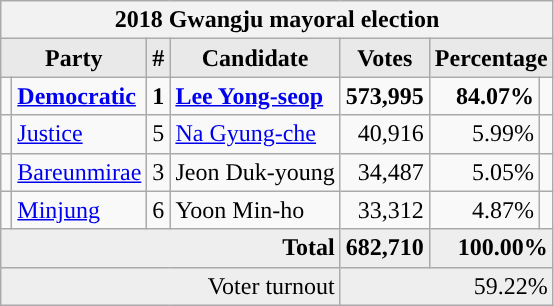<table class="wikitable">
<tr>
<th colspan="7">2018 Gwangju mayoral election</th>
</tr>
<tr>
<th style="background-color:#E9E9E9" colspan=2>Party</th>
<th style="background-color:#E9E9E9">#</th>
<th style="background-color:#E9E9E9">Candidate</th>
<th style="background-color:#E9E9E9">Votes</th>
<th style="background-color:#E9E9E9" colspan=2>Percentage</th>
</tr>
<tr style="font-weight:bold">
<td></td>
<td align=left><a href='#'>Democratic</a></td>
<td align=center>1</td>
<td align=left><a href='#'>Lee Yong-seop</a></td>
<td align=right>573,995</td>
<td align=right>84.07%</td>
<td align=right></td>
</tr>
<tr>
<td></td>
<td align=left><a href='#'>Justice</a></td>
<td align=center>5</td>
<td align=left><a href='#'>Na Gyung-che</a></td>
<td align=right>40,916</td>
<td align=right>5.99%</td>
<td align=right></td>
</tr>
<tr>
<td></td>
<td align=left><a href='#'>Bareunmirae</a></td>
<td align=center>3</td>
<td align=left>Jeon Duk-young</td>
<td align=right>34,487</td>
<td align=right>5.05%</td>
<td align=right></td>
</tr>
<tr>
<td></td>
<td align=left><a href='#'>Minjung</a></td>
<td align=center>6</td>
<td align=left>Yoon Min-ho</td>
<td align=right>33,312</td>
<td align=right>4.87%</td>
<td align=right></td>
</tr>
<tr bgcolor="#EEEEEE" style="font-weight:bold">
<td colspan="4" align=right>Total</td>
<td align=right>682,710</td>
<td align=right colspan=2>100.00%</td>
</tr>
<tr bgcolor="#EEEEEE">
<td colspan="4" align="right">Voter turnout</td>
<td colspan="3" align="right">59.22%</td>
</tr>
</table>
